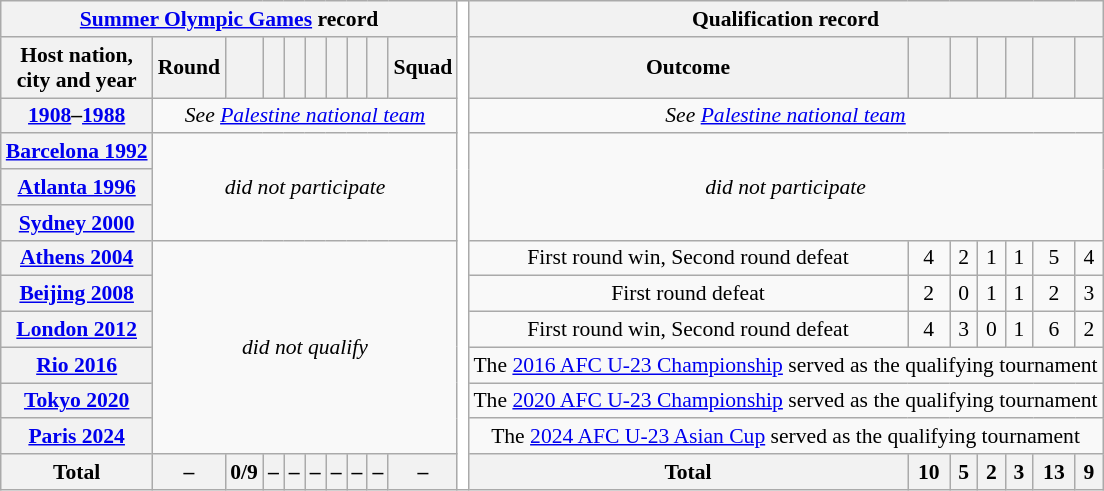<table class="wikitable plainrowheaders" style="min-width:50%; font-size:90%; text-align:center;">
<tr>
<th colspan=10 style="width:80px;"><a href='#'>Summer Olympic Games</a> record</th>
<th style="width:1%;background:white" rowspan="26"></th>
<th colspan=7>Qualification record</th>
</tr>
<tr>
<th scope="col">Host nation,<br>city and year</th>
<th scope="col">Round</th>
<th scope="col"></th>
<th scope="col"></th>
<th scope="col"></th>
<th scope="col"></th>
<th scope="col"></th>
<th scope="col"></th>
<th scope="col"></th>
<th scope="col">Squad</th>
<th scope="col">Outcome</th>
<th scope="col"></th>
<th scope="col"></th>
<th scope="col"></th>
<th scope="col"></th>
<th scope="col"></th>
<th scope="col"></th>
</tr>
<tr>
<th scope="row"><a href='#'>1908</a>–<a href='#'>1988</a></th>
<td colspan="9"><em>See <a href='#'>Palestine national team</a></em></td>
<td colspan="7"><em>See <a href='#'>Palestine national team</a></em></td>
</tr>
<tr>
<th scope="row"> <a href='#'>Barcelona 1992</a></th>
<td colspan="9" rowspan="3"><em>did not participate</em></td>
<td colspan="9" rowspan="3"><em>did not participate</em></td>
</tr>
<tr>
<th scope="row"> <a href='#'>Atlanta 1996</a></th>
</tr>
<tr>
<th scope="row"> <a href='#'>Sydney 2000</a></th>
</tr>
<tr>
<th scope="row"> <a href='#'>Athens 2004</a></th>
<td colspan="9" rowspan="6"><em>did not qualify</em></td>
<td>First round win, Second round defeat</td>
<td>4</td>
<td>2</td>
<td>1</td>
<td>1</td>
<td>5</td>
<td>4</td>
</tr>
<tr>
<th scope="row"> <a href='#'>Beijing 2008</a></th>
<td>First round defeat</td>
<td>2</td>
<td>0</td>
<td>1</td>
<td>1</td>
<td>2</td>
<td>3</td>
</tr>
<tr>
<th scope="row"> <a href='#'>London 2012</a></th>
<td>First round win, Second round defeat</td>
<td>4</td>
<td>3</td>
<td>0</td>
<td>1</td>
<td>6</td>
<td>2</td>
</tr>
<tr>
<th scope="row"> <a href='#'>Rio 2016</a></th>
<td colspan="7">The <a href='#'>2016 AFC U-23 Championship</a> served as the qualifying tournament</td>
</tr>
<tr>
<th scope="row"> <a href='#'>Tokyo 2020</a></th>
<td colspan="7">The <a href='#'>2020 AFC U-23 Championship</a> served as the qualifying tournament</td>
</tr>
<tr>
<th scope="row"> <a href='#'>Paris 2024</a></th>
<td colspan="7">The <a href='#'>2024 AFC U-23 Asian Cup</a> served as the qualifying tournament</td>
</tr>
<tr>
<th>Total</th>
<th>–</th>
<th>0/9</th>
<th>–</th>
<th>–</th>
<th>–</th>
<th>–</th>
<th>–</th>
<th>–</th>
<th>–</th>
<th>Total</th>
<th>10</th>
<th>5</th>
<th>2</th>
<th>3</th>
<th>13</th>
<th>9</th>
</tr>
</table>
